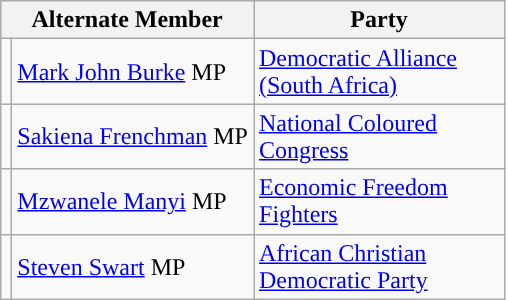<table class="wikitable">
<tr>
<th width="160px" colspan="2" valign="top">Alternate Member</th>
<th width="160px" valign="top">Party</th>
</tr>
<tr>
<td></td>
<td><a href='#'>Mark John Burke</a> MP</td>
<td><a href='#'>Democratic Alliance (South Africa)</a></td>
</tr>
<tr>
<td></td>
<td><a href='#'>Sakiena Frenchman</a> MP</td>
<td><a href='#'>National Coloured Congress</a></td>
</tr>
<tr>
<td></td>
<td><a href='#'>Mzwanele Manyi</a> MP</td>
<td><a href='#'>Economic Freedom Fighters</a></td>
</tr>
<tr>
<td></td>
<td><a href='#'>Steven Swart</a> MP</td>
<td><a href='#'>African Christian Democratic Party</a></td>
</tr>
</table>
